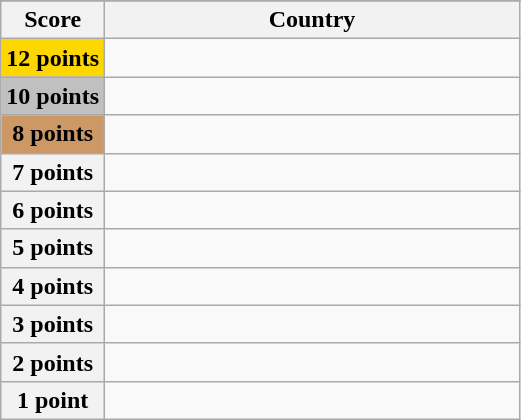<table class="wikitable">
<tr>
</tr>
<tr>
<th scope="col" width="20%">Score</th>
<th scope="col">Country</th>
</tr>
<tr>
<th scope="row" style="background:gold">12 points</th>
<td></td>
</tr>
<tr>
<th scope="row" style="background:silver">10 points</th>
<td></td>
</tr>
<tr>
<th scope="row" style="background:#CC9966">8 points</th>
<td></td>
</tr>
<tr>
<th scope="row">7 points</th>
<td></td>
</tr>
<tr>
<th scope="row">6 points</th>
<td></td>
</tr>
<tr>
<th scope="row">5 points</th>
<td></td>
</tr>
<tr>
<th scope="row">4 points</th>
<td></td>
</tr>
<tr>
<th scope="row">3 points</th>
<td></td>
</tr>
<tr>
<th scope="row">2 points</th>
<td></td>
</tr>
<tr>
<th scope="row">1 point</th>
<td></td>
</tr>
</table>
